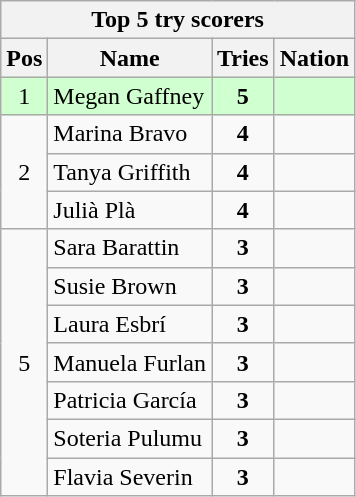<table class="wikitable" border="1" style="text-align:center;">
<tr>
<th colspan=9>Top 5 try scorers</th>
</tr>
<tr>
<th>Pos</th>
<th>Name</th>
<th>Tries</th>
<th>Nation</th>
</tr>
<tr style="background:#d0ffd0;">
<td>1</td>
<td style="text-align:left;">Megan Gaffney</td>
<td><strong>5</strong></td>
<td></td>
</tr>
<tr>
<td rowspan=3>2</td>
<td style="text-align:left;">Marina Bravo</td>
<td><strong>4</strong></td>
<td></td>
</tr>
<tr>
<td style="text-align:left;">Tanya Griffith</td>
<td><strong>4</strong></td>
<td></td>
</tr>
<tr>
<td style="text-align:left;">Julià Plà</td>
<td><strong>4</strong></td>
<td></td>
</tr>
<tr>
<td rowspan=7>5</td>
<td style="text-align:left;">Sara Barattin</td>
<td><strong>3</strong></td>
<td></td>
</tr>
<tr>
<td style="text-align:left;">Susie Brown</td>
<td><strong>3</strong></td>
<td></td>
</tr>
<tr>
<td style="text-align:left;">Laura Esbrí</td>
<td><strong>3</strong></td>
<td></td>
</tr>
<tr>
<td style="text-align:left;">Manuela Furlan</td>
<td><strong>3</strong></td>
<td></td>
</tr>
<tr>
<td style="text-align:left;">Patricia García</td>
<td><strong>3</strong></td>
<td></td>
</tr>
<tr>
<td style="text-align:left;">Soteria Pulumu</td>
<td><strong>3</strong></td>
<td></td>
</tr>
<tr>
<td style="text-align:left;">Flavia Severin</td>
<td><strong>3</strong></td>
<td></td>
</tr>
</table>
